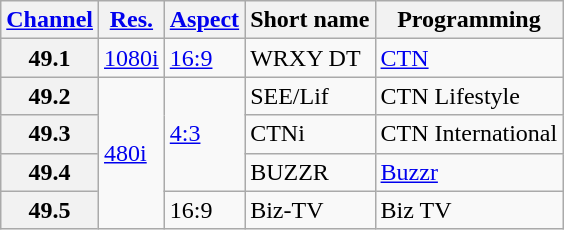<table class="wikitable">
<tr>
<th><a href='#'>Channel</a></th>
<th><a href='#'>Res.</a></th>
<th><a href='#'>Aspect</a></th>
<th>Short name</th>
<th>Programming</th>
</tr>
<tr>
<th scope = "row">49.1</th>
<td><a href='#'>1080i</a></td>
<td><a href='#'>16:9</a></td>
<td>WRXY DT</td>
<td><a href='#'>CTN</a></td>
</tr>
<tr>
<th scope = "row">49.2</th>
<td rowspan=4><a href='#'>480i</a></td>
<td rowspan=3><a href='#'>4:3</a></td>
<td>SEE/Lif</td>
<td>CTN Lifestyle</td>
</tr>
<tr>
<th scope = "row">49.3</th>
<td>CTNi</td>
<td>CTN International</td>
</tr>
<tr>
<th scope = "row">49.4</th>
<td>BUZZR</td>
<td><a href='#'>Buzzr</a></td>
</tr>
<tr>
<th scope = "row">49.5</th>
<td>16:9</td>
<td>Biz-TV</td>
<td>Biz TV</td>
</tr>
</table>
